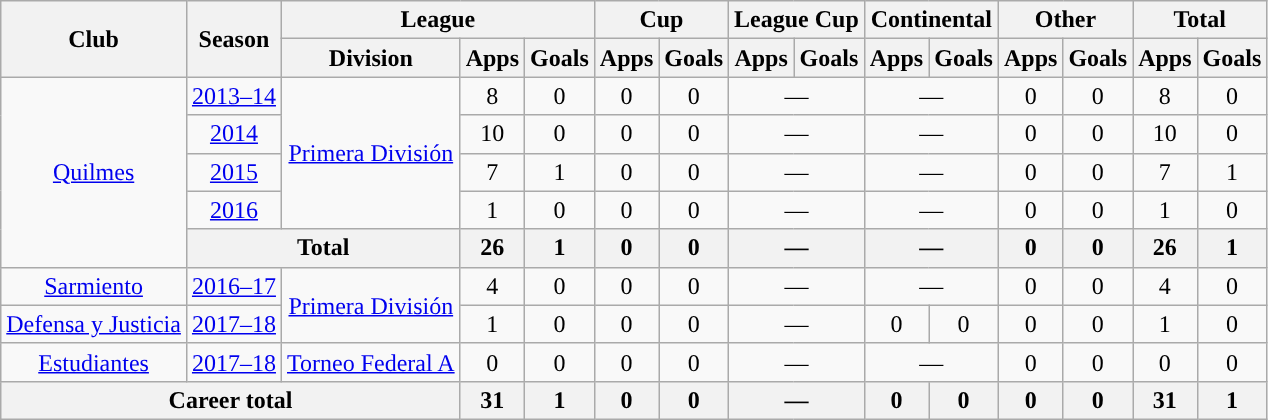<table class="wikitable" style="text-align:center">
<tr>
<th rowspan="2">Club</th>
<th rowspan="2">Season</th>
<th colspan="3">League</th>
<th colspan="2">Cup</th>
<th colspan="2">League Cup</th>
<th colspan="2">Continental</th>
<th colspan="2">Other</th>
<th colspan="2">Total</th>
</tr>
<tr>
<th>Division</th>
<th>Apps</th>
<th>Goals</th>
<th>Apps</th>
<th>Goals</th>
<th>Apps</th>
<th>Goals</th>
<th>Apps</th>
<th>Goals</th>
<th>Apps</th>
<th>Goals</th>
<th>Apps</th>
<th>Goals</th>
</tr>
<tr>
<td rowspan="5"><a href='#'>Quilmes</a></td>
<td><a href='#'>2013–14</a></td>
<td rowspan="4"><a href='#'>Primera División</a></td>
<td>8</td>
<td>0</td>
<td>0</td>
<td>0</td>
<td colspan="2">—</td>
<td colspan="2">—</td>
<td>0</td>
<td>0</td>
<td>8</td>
<td>0</td>
</tr>
<tr>
<td><a href='#'>2014</a></td>
<td>10</td>
<td>0</td>
<td>0</td>
<td>0</td>
<td colspan="2">—</td>
<td colspan="2">—</td>
<td>0</td>
<td>0</td>
<td>10</td>
<td>0</td>
</tr>
<tr>
<td><a href='#'>2015</a></td>
<td>7</td>
<td>1</td>
<td>0</td>
<td>0</td>
<td colspan="2">—</td>
<td colspan="2">—</td>
<td>0</td>
<td>0</td>
<td>7</td>
<td>1</td>
</tr>
<tr>
<td><a href='#'>2016</a></td>
<td>1</td>
<td>0</td>
<td>0</td>
<td>0</td>
<td colspan="2">—</td>
<td colspan="2">—</td>
<td>0</td>
<td>0</td>
<td>1</td>
<td>0</td>
</tr>
<tr>
<th colspan="2">Total</th>
<th>26</th>
<th>1</th>
<th>0</th>
<th>0</th>
<th colspan="2">—</th>
<th colspan="2">—</th>
<th>0</th>
<th>0</th>
<th>26</th>
<th>1</th>
</tr>
<tr>
<td rowspan="1"><a href='#'>Sarmiento</a></td>
<td><a href='#'>2016–17</a></td>
<td rowspan="2"><a href='#'>Primera División</a></td>
<td>4</td>
<td>0</td>
<td>0</td>
<td>0</td>
<td colspan="2">—</td>
<td colspan="2">—</td>
<td>0</td>
<td>0</td>
<td>4</td>
<td>0</td>
</tr>
<tr>
<td rowspan="1"><a href='#'>Defensa y Justicia</a></td>
<td><a href='#'>2017–18</a></td>
<td>1</td>
<td>0</td>
<td>0</td>
<td>0</td>
<td colspan="2">—</td>
<td>0</td>
<td>0</td>
<td>0</td>
<td>0</td>
<td>1</td>
<td>0</td>
</tr>
<tr>
<td rowspan="1"><a href='#'>Estudiantes</a></td>
<td><a href='#'>2017–18</a></td>
<td rowspan="1"><a href='#'>Torneo Federal A</a></td>
<td>0</td>
<td>0</td>
<td>0</td>
<td>0</td>
<td colspan="2">—</td>
<td colspan="2">—</td>
<td>0</td>
<td>0</td>
<td>0</td>
<td>0</td>
</tr>
<tr>
<th colspan="3">Career total</th>
<th>31</th>
<th>1</th>
<th>0</th>
<th>0</th>
<th colspan="2">—</th>
<th>0</th>
<th>0</th>
<th>0</th>
<th>0</th>
<th>31</th>
<th>1</th>
</tr>
</table>
